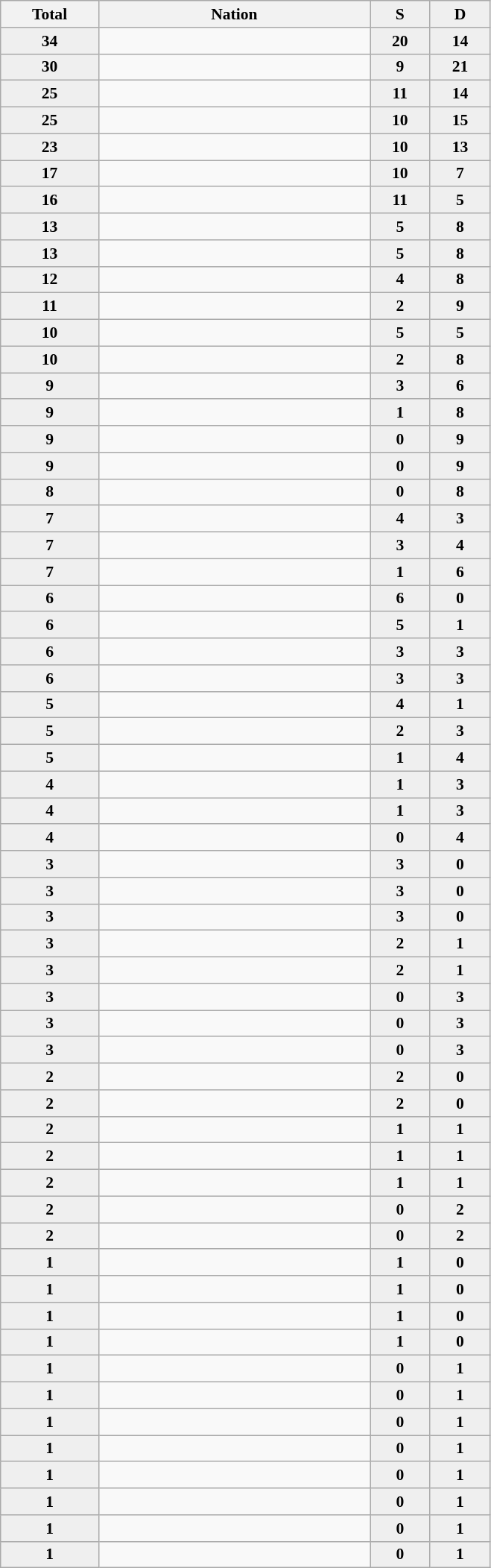<table class="sortable wikitable" style="font-size:90%;">
<tr>
<th width=81>Total</th>
<th width=236>Nation</th>
<th width=47 style="background:#efefef"> S </th>
<th width=47 style="background:#efefef"> D </th>
</tr>
<tr align=center>
<td bgcolor=#efefef><strong>34</strong></td>
<td align=left></td>
<td bgcolor=#efefef><strong>20</strong></td>
<td bgcolor=#efefef><strong>14</strong></td>
</tr>
<tr align=center>
<td bgcolor=#efefef><strong>30</strong></td>
<td align=left></td>
<td bgcolor=#efefef><strong>9</strong></td>
<td bgcolor=#efefef><strong>21</strong></td>
</tr>
<tr align=center>
<td bgcolor=#efefef><strong>25</strong></td>
<td align=left></td>
<td bgcolor=#efefef><strong>11</strong></td>
<td bgcolor=#efefef><strong>14</strong></td>
</tr>
<tr align=center>
<td bgcolor=#efefef><strong>25</strong></td>
<td align=left></td>
<td bgcolor=#efefef><strong>10</strong></td>
<td bgcolor=#efefef><strong>15</strong></td>
</tr>
<tr align=center>
<td bgcolor=#efefef><strong>23</strong></td>
<td align=left></td>
<td bgcolor=#efefef><strong>10</strong></td>
<td bgcolor=#efefef><strong>13</strong></td>
</tr>
<tr align=center>
<td bgcolor=#efefef><strong>17</strong></td>
<td align=left></td>
<td bgcolor=#efefef><strong>10</strong></td>
<td bgcolor=#efefef><strong>7</strong></td>
</tr>
<tr align=center>
<td bgcolor=#efefef><strong>16</strong></td>
<td align=left></td>
<td bgcolor=#efefef><strong>11</strong></td>
<td bgcolor=#efefef><strong>5</strong></td>
</tr>
<tr align=center>
<td bgcolor=#efefef><strong>13</strong></td>
<td align=left></td>
<td bgcolor=#efefef><strong>5</strong></td>
<td bgcolor=#efefef><strong>8</strong></td>
</tr>
<tr align=center>
<td bgcolor=#efefef><strong>13</strong></td>
<td align=left></td>
<td bgcolor=#efefef><strong>5</strong></td>
<td bgcolor=#efefef><strong>8</strong></td>
</tr>
<tr align=center>
<td bgcolor=#efefef><strong>12</strong></td>
<td align=left></td>
<td bgcolor=#efefef><strong>4</strong></td>
<td bgcolor=#efefef><strong>8</strong></td>
</tr>
<tr align=center>
<td bgcolor=#efefef><strong>11</strong></td>
<td align=left></td>
<td bgcolor=#efefef><strong>2</strong></td>
<td bgcolor=#efefef><strong>9</strong></td>
</tr>
<tr align=center>
<td bgcolor=#efefef><strong>10</strong></td>
<td align=left></td>
<td bgcolor=#efefef><strong>5</strong></td>
<td bgcolor=#efefef><strong>5</strong></td>
</tr>
<tr align=center>
<td bgcolor=#efefef><strong>10</strong></td>
<td align=left></td>
<td bgcolor=#efefef><strong>2</strong></td>
<td bgcolor=#efefef><strong>8</strong></td>
</tr>
<tr align=center>
<td bgcolor=#efefef><strong>9</strong></td>
<td align=left></td>
<td bgcolor=#efefef><strong>3</strong></td>
<td bgcolor=#efefef><strong>6</strong></td>
</tr>
<tr align=center>
<td bgcolor=#efefef><strong>9</strong></td>
<td align=left></td>
<td bgcolor=#efefef><strong>1</strong></td>
<td bgcolor=#efefef><strong>8</strong></td>
</tr>
<tr align=center>
<td bgcolor=#efefef><strong>9</strong></td>
<td align=left></td>
<td bgcolor=#efefef><strong>0</strong></td>
<td bgcolor=#efefef><strong>9</strong></td>
</tr>
<tr align=center>
<td bgcolor=#efefef><strong>9</strong></td>
<td align=left></td>
<td bgcolor=#efefef><strong>0</strong></td>
<td bgcolor=#efefef><strong>9</strong></td>
</tr>
<tr align=center>
<td bgcolor=#efefef><strong>8</strong></td>
<td align=left></td>
<td bgcolor=#efefef><strong>0</strong></td>
<td bgcolor=#efefef><strong>8</strong></td>
</tr>
<tr align=center>
<td bgcolor=#efefef><strong>7</strong></td>
<td align=left></td>
<td bgcolor=#efefef><strong>4</strong></td>
<td bgcolor=#efefef><strong>3</strong></td>
</tr>
<tr align=center>
<td bgcolor=#efefef><strong>7</strong></td>
<td align=left></td>
<td bgcolor=#efefef><strong>3</strong></td>
<td bgcolor=#efefef><strong>4</strong></td>
</tr>
<tr align=center>
<td bgcolor=#efefef><strong>7</strong></td>
<td align=left></td>
<td bgcolor=#efefef><strong>1</strong></td>
<td bgcolor=#efefef><strong>6</strong></td>
</tr>
<tr align=center>
<td bgcolor=#efefef><strong>6</strong></td>
<td align=left></td>
<td bgcolor=#efefef><strong>6</strong></td>
<td bgcolor=#efefef><strong>0</strong></td>
</tr>
<tr align=center>
<td bgcolor=#efefef><strong>6</strong></td>
<td align=left></td>
<td bgcolor=#efefef><strong>5</strong></td>
<td bgcolor=#efefef><strong>1</strong></td>
</tr>
<tr align=center>
<td bgcolor=#efefef><strong>6</strong></td>
<td align=left></td>
<td bgcolor=#efefef><strong>3</strong></td>
<td bgcolor=#efefef><strong>3</strong></td>
</tr>
<tr align=center>
<td bgcolor=#efefef><strong>6</strong></td>
<td align=left></td>
<td bgcolor=#efefef><strong>3</strong></td>
<td bgcolor=#efefef><strong>3</strong></td>
</tr>
<tr align=center>
<td bgcolor=#efefef><strong>5</strong></td>
<td align=left></td>
<td bgcolor=#efefef><strong>4</strong></td>
<td bgcolor=#efefef><strong>1</strong></td>
</tr>
<tr align=center>
<td bgcolor=#efefef><strong>5</strong></td>
<td align=left></td>
<td bgcolor=#efefef><strong>2</strong></td>
<td bgcolor=#efefef><strong>3</strong></td>
</tr>
<tr align=center>
<td bgcolor=#efefef><strong>5</strong></td>
<td align=left></td>
<td bgcolor=#efefef><strong>1</strong></td>
<td bgcolor=#efefef><strong>4</strong></td>
</tr>
<tr align=center>
<td bgcolor=#efefef><strong>4</strong></td>
<td align=left></td>
<td bgcolor=#efefef><strong>1</strong></td>
<td bgcolor=#efefef><strong>3</strong></td>
</tr>
<tr align=center>
<td bgcolor=#efefef><strong>4</strong></td>
<td align=left></td>
<td bgcolor=#efefef><strong>1</strong></td>
<td bgcolor=#efefef><strong>3</strong></td>
</tr>
<tr align=center>
<td bgcolor=#efefef><strong>4</strong></td>
<td align=left></td>
<td bgcolor=#efefef><strong>0</strong></td>
<td bgcolor=#efefef><strong>4</strong></td>
</tr>
<tr align=center>
<td bgcolor=#efefef><strong>3</strong></td>
<td align=left></td>
<td bgcolor=#efefef><strong>3</strong></td>
<td bgcolor=#efefef><strong>0</strong></td>
</tr>
<tr align=center>
<td bgcolor=#efefef><strong>3</strong></td>
<td align=left></td>
<td bgcolor=#efefef><strong>3</strong></td>
<td bgcolor=#efefef><strong>0</strong></td>
</tr>
<tr align=center>
<td bgcolor=#efefef><strong>3</strong></td>
<td align=left></td>
<td bgcolor=#efefef><strong>3</strong></td>
<td bgcolor=#efefef><strong>0</strong></td>
</tr>
<tr align=center>
<td bgcolor=#efefef><strong>3</strong></td>
<td align=left></td>
<td bgcolor=#efefef><strong>2</strong></td>
<td bgcolor=#efefef><strong>1</strong></td>
</tr>
<tr align=center>
<td bgcolor=#efefef><strong>3</strong></td>
<td align=left></td>
<td bgcolor=#efefef><strong>2</strong></td>
<td bgcolor=#efefef><strong>1</strong></td>
</tr>
<tr align=center>
<td bgcolor=#efefef><strong>3</strong></td>
<td align=left></td>
<td bgcolor=#efefef><strong>0</strong></td>
<td bgcolor=#efefef><strong>3</strong></td>
</tr>
<tr align=center>
<td bgcolor=#efefef><strong>3</strong></td>
<td align=left></td>
<td bgcolor=#efefef><strong>0</strong></td>
<td bgcolor=#efefef><strong>3</strong></td>
</tr>
<tr align=center>
<td bgcolor=#efefef><strong>3</strong></td>
<td align=left></td>
<td bgcolor=#efefef><strong>0</strong></td>
<td bgcolor=#efefef><strong>3</strong></td>
</tr>
<tr align=center>
<td bgcolor=#efefef><strong>2</strong></td>
<td align=left></td>
<td bgcolor=#efefef><strong>2</strong></td>
<td bgcolor=#efefef><strong>0</strong></td>
</tr>
<tr align=center>
<td bgcolor=#efefef><strong>2</strong></td>
<td align=left></td>
<td bgcolor=#efefef><strong>2</strong></td>
<td bgcolor=#efefef><strong>0</strong></td>
</tr>
<tr align=center>
<td bgcolor=#efefef><strong>2</strong></td>
<td align=left></td>
<td bgcolor=#efefef><strong>1</strong></td>
<td bgcolor=#efefef><strong>1</strong></td>
</tr>
<tr align=center>
<td bgcolor=#efefef><strong>2</strong></td>
<td align=left></td>
<td bgcolor=#efefef><strong>1</strong></td>
<td bgcolor=#efefef><strong>1</strong></td>
</tr>
<tr align=center>
<td bgcolor=#efefef><strong>2</strong></td>
<td align=left></td>
<td bgcolor=#efefef><strong>1</strong></td>
<td bgcolor=#efefef><strong>1</strong></td>
</tr>
<tr align=center>
<td bgcolor=#efefef><strong>2</strong></td>
<td align=left></td>
<td bgcolor=#efefef><strong>0</strong></td>
<td bgcolor=#efefef><strong>2</strong></td>
</tr>
<tr align=center>
<td bgcolor=#efefef><strong>2</strong></td>
<td align=left></td>
<td bgcolor=#efefef><strong>0</strong></td>
<td bgcolor=#efefef><strong>2</strong></td>
</tr>
<tr align=center>
<td bgcolor=#efefef><strong>1</strong></td>
<td align=left></td>
<td bgcolor=#efefef><strong>1</strong></td>
<td bgcolor=#efefef><strong>0</strong></td>
</tr>
<tr align=center>
<td bgcolor=#efefef><strong>1</strong></td>
<td align=left></td>
<td bgcolor=#efefef><strong>1</strong></td>
<td bgcolor=#efefef><strong>0</strong></td>
</tr>
<tr align=center>
<td bgcolor=#efefef><strong>1</strong></td>
<td align=left></td>
<td bgcolor=#efefef><strong>1</strong></td>
<td bgcolor=#efefef><strong>0</strong></td>
</tr>
<tr align=center>
<td bgcolor=#efefef><strong>1</strong></td>
<td align=left></td>
<td bgcolor=#efefef><strong>1</strong></td>
<td bgcolor=#efefef><strong>0</strong></td>
</tr>
<tr align=center>
<td bgcolor=#efefef><strong>1</strong></td>
<td align=left></td>
<td bgcolor=#efefef><strong>0</strong></td>
<td bgcolor=#efefef><strong>1</strong></td>
</tr>
<tr align=center>
<td bgcolor=#efefef><strong>1</strong></td>
<td align=left></td>
<td bgcolor=#efefef><strong>0</strong></td>
<td bgcolor=#efefef><strong>1</strong></td>
</tr>
<tr align=center>
<td bgcolor=#efefef><strong>1</strong></td>
<td align=left></td>
<td bgcolor=#efefef><strong>0</strong></td>
<td bgcolor=#efefef><strong>1</strong></td>
</tr>
<tr align=center>
<td bgcolor=#efefef><strong>1</strong></td>
<td align=left></td>
<td bgcolor=#efefef><strong>0</strong></td>
<td bgcolor=#efefef><strong>1</strong></td>
</tr>
<tr align=center>
<td bgcolor=#efefef><strong>1</strong></td>
<td align=left></td>
<td bgcolor=#efefef><strong>0</strong></td>
<td bgcolor=#efefef><strong>1</strong></td>
</tr>
<tr align=center>
<td bgcolor=#efefef><strong>1</strong></td>
<td align=left></td>
<td bgcolor=#efefef><strong>0</strong></td>
<td bgcolor=#efefef><strong>1</strong></td>
</tr>
<tr align=center>
<td bgcolor=#efefef><strong>1</strong></td>
<td align=left></td>
<td bgcolor=#efefef><strong>0</strong></td>
<td bgcolor=#efefef><strong>1</strong></td>
</tr>
<tr align=center>
<td bgcolor=#efefef><strong>1</strong></td>
<td align=left></td>
<td bgcolor=#efefef><strong>0</strong></td>
<td bgcolor=#efefef><strong>1</strong></td>
</tr>
</table>
